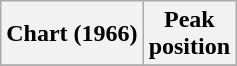<table class="wikitable sortable">
<tr>
<th>Chart (1966)</th>
<th>Peak<br>position</th>
</tr>
<tr>
</tr>
</table>
